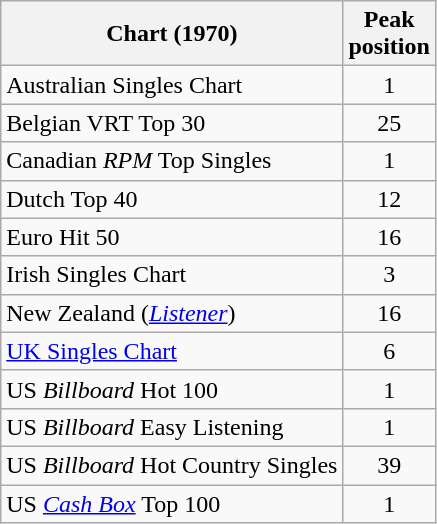<table class="wikitable sortable">
<tr>
<th>Chart (1970)</th>
<th>Peak<br>position</th>
</tr>
<tr>
<td>Australian Singles Chart</td>
<td style="text-align:center;">1</td>
</tr>
<tr>
<td>Belgian VRT Top 30</td>
<td style="text-align:center;">25</td>
</tr>
<tr>
<td>Canadian <em>RPM</em> Top Singles</td>
<td style="text-align:center;">1</td>
</tr>
<tr>
<td>Dutch Top 40</td>
<td style="text-align:center;">12</td>
</tr>
<tr>
<td>Euro Hit 50</td>
<td style="text-align:center;">16</td>
</tr>
<tr>
<td>Irish Singles Chart</td>
<td style="text-align:center;">3</td>
</tr>
<tr>
<td>New Zealand (<em><a href='#'>Listener</a></em>)</td>
<td style="text-align:center;">16</td>
</tr>
<tr>
<td><a href='#'>UK Singles Chart</a></td>
<td style="text-align:center;">6</td>
</tr>
<tr>
<td>US <em>Billboard</em> Hot 100</td>
<td style="text-align:center;">1</td>
</tr>
<tr>
<td>US <em>Billboard</em> Easy Listening</td>
<td style="text-align:center;">1</td>
</tr>
<tr>
<td>US <em>Billboard</em> Hot Country Singles</td>
<td style="text-align:center;">39</td>
</tr>
<tr>
<td>US <a href='#'><em>Cash Box</em></a> Top 100</td>
<td align="center">1</td>
</tr>
</table>
